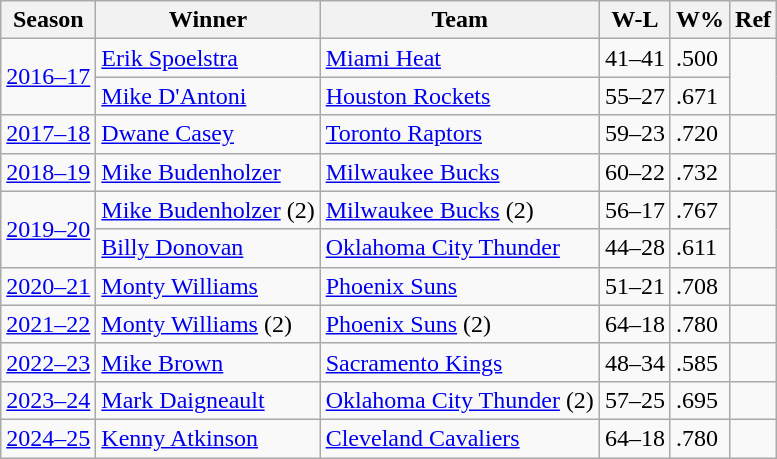<table class="wikitable">
<tr>
<th>Season</th>
<th>Winner</th>
<th>Team</th>
<th>W-L</th>
<th>W%</th>
<th>Ref</th>
</tr>
<tr>
<td rowspan="2"><a href='#'>2016–17</a></td>
<td><a href='#'>Erik Spoelstra</a></td>
<td><a href='#'>Miami Heat</a></td>
<td>41–41</td>
<td>.500</td>
<td rowspan="2"></td>
</tr>
<tr>
<td><a href='#'>Mike D'Antoni</a></td>
<td><a href='#'>Houston Rockets</a></td>
<td>55–27</td>
<td>.671</td>
</tr>
<tr>
<td><a href='#'>2017–18</a></td>
<td><a href='#'>Dwane Casey</a></td>
<td><a href='#'>Toronto Raptors</a></td>
<td>59–23</td>
<td>.720</td>
<td></td>
</tr>
<tr>
<td><a href='#'>2018–19</a></td>
<td><a href='#'>Mike Budenholzer</a></td>
<td><a href='#'>Milwaukee Bucks</a></td>
<td>60–22</td>
<td>.732</td>
<td></td>
</tr>
<tr>
<td rowspan="2"><a href='#'>2019–20</a></td>
<td><a href='#'>Mike Budenholzer</a> (2)</td>
<td><a href='#'>Milwaukee Bucks</a> (2)</td>
<td>56–17</td>
<td>.767</td>
<td rowspan="2"></td>
</tr>
<tr>
<td><a href='#'>Billy Donovan</a></td>
<td><a href='#'>Oklahoma City Thunder</a></td>
<td>44–28</td>
<td>.611</td>
</tr>
<tr>
<td><a href='#'>2020–21</a></td>
<td><a href='#'>Monty Williams</a></td>
<td><a href='#'>Phoenix Suns</a></td>
<td>51–21</td>
<td>.708</td>
<td></td>
</tr>
<tr>
<td><a href='#'>2021–22</a></td>
<td><a href='#'>Monty Williams</a> (2)</td>
<td><a href='#'>Phoenix Suns</a> (2)</td>
<td>64–18</td>
<td>.780</td>
<td></td>
</tr>
<tr>
<td><a href='#'>2022–23</a></td>
<td><a href='#'>Mike Brown</a></td>
<td><a href='#'>Sacramento Kings</a></td>
<td>48–34</td>
<td>.585</td>
<td></td>
</tr>
<tr>
<td><a href='#'>2023–24</a></td>
<td><a href='#'>Mark Daigneault</a></td>
<td><a href='#'>Oklahoma City Thunder</a> (2)</td>
<td>57–25</td>
<td>.695</td>
<td></td>
</tr>
<tr>
<td><a href='#'>2024–25</a></td>
<td><a href='#'>Kenny Atkinson</a></td>
<td><a href='#'>Cleveland Cavaliers</a></td>
<td>64–18</td>
<td>.780</td>
<td></td>
</tr>
</table>
